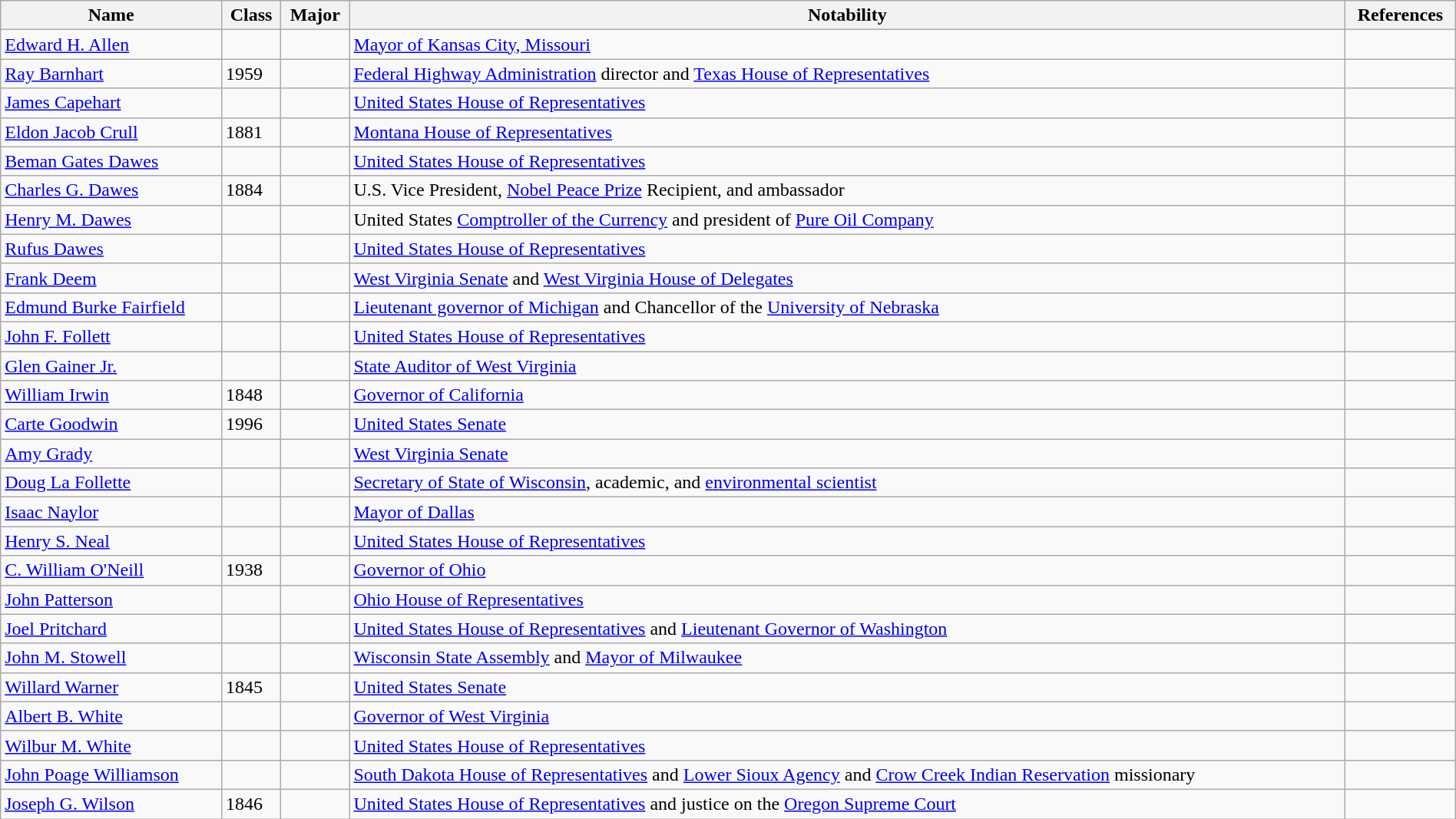<table class="wikitable sortable" style="width:100%;">
<tr>
<th>Name</th>
<th>Class</th>
<th>Major</th>
<th>Notability</th>
<th>References</th>
</tr>
<tr>
<td><a href='#'>Edward H. Allen</a></td>
<td></td>
<td></td>
<td><a href='#'>Mayor of Kansas City, Missouri</a></td>
<td></td>
</tr>
<tr>
<td><a href='#'>Ray Barnhart</a></td>
<td>1959</td>
<td></td>
<td><a href='#'>Federal Highway Administration</a> director and <a href='#'>Texas House of Representatives</a></td>
<td></td>
</tr>
<tr>
<td><a href='#'>James Capehart</a></td>
<td></td>
<td></td>
<td><a href='#'>United States House of Representatives</a></td>
<td></td>
</tr>
<tr>
<td><a href='#'>Eldon Jacob Crull</a></td>
<td>1881</td>
<td></td>
<td><a href='#'>Montana House of Representatives</a></td>
<td></td>
</tr>
<tr>
<td><a href='#'>Beman Gates Dawes</a></td>
<td></td>
<td></td>
<td><a href='#'>United States House of Representatives</a></td>
<td></td>
</tr>
<tr>
<td><a href='#'>Charles G. Dawes</a></td>
<td>1884</td>
<td></td>
<td>U.S. Vice President, <a href='#'>Nobel Peace Prize</a> Recipient, and ambassador</td>
<td></td>
</tr>
<tr>
<td><a href='#'>Henry M. Dawes</a></td>
<td></td>
<td></td>
<td>United States <a href='#'>Comptroller of the Currency</a> and president of <a href='#'>Pure Oil Company</a></td>
<td></td>
</tr>
<tr>
<td><a href='#'>Rufus Dawes</a></td>
<td></td>
<td></td>
<td><a href='#'>United States House of Representatives</a></td>
<td></td>
</tr>
<tr>
<td><a href='#'>Frank Deem</a></td>
<td></td>
<td></td>
<td><a href='#'>West Virginia Senate</a> and <a href='#'>West Virginia House of Delegates</a></td>
<td></td>
</tr>
<tr>
<td><a href='#'>Edmund Burke Fairfield</a></td>
<td></td>
<td></td>
<td><a href='#'>Lieutenant governor of Michigan</a> and Chancellor of the <a href='#'>University of Nebraska</a></td>
<td></td>
</tr>
<tr>
<td><a href='#'>John F. Follett</a></td>
<td></td>
<td></td>
<td><a href='#'>United States House of Representatives</a></td>
<td></td>
</tr>
<tr>
<td><a href='#'>Glen Gainer Jr.</a></td>
<td></td>
<td></td>
<td><a href='#'>State Auditor of West Virginia</a></td>
<td></td>
</tr>
<tr>
<td><a href='#'>William Irwin</a></td>
<td>1848</td>
<td></td>
<td><a href='#'>Governor of California</a></td>
<td></td>
</tr>
<tr>
<td><a href='#'>Carte Goodwin</a></td>
<td>1996</td>
<td></td>
<td><a href='#'>United States Senate</a></td>
<td></td>
</tr>
<tr>
<td><a href='#'>Amy Grady</a></td>
<td></td>
<td></td>
<td><a href='#'>West Virginia Senate</a></td>
<td></td>
</tr>
<tr>
<td><a href='#'>Doug La Follette</a></td>
<td></td>
<td></td>
<td><a href='#'>Secretary of State of Wisconsin</a>, academic, and <a href='#'>environmental scientist</a></td>
<td></td>
</tr>
<tr>
<td><a href='#'>Isaac Naylor</a></td>
<td></td>
<td></td>
<td><a href='#'>Mayor of Dallas</a></td>
<td></td>
</tr>
<tr>
<td><a href='#'>Henry S. Neal</a></td>
<td></td>
<td></td>
<td><a href='#'>United States House of Representatives</a></td>
<td></td>
</tr>
<tr>
<td><a href='#'>C. William O'Neill</a></td>
<td>1938</td>
<td></td>
<td><a href='#'>Governor of Ohio</a></td>
<td></td>
</tr>
<tr>
<td><a href='#'>John Patterson</a></td>
<td></td>
<td></td>
<td><a href='#'>Ohio House of Representatives</a></td>
<td></td>
</tr>
<tr>
<td><a href='#'>Joel Pritchard</a></td>
<td></td>
<td></td>
<td><a href='#'>United States House of Representatives</a> and <a href='#'>Lieutenant Governor of Washington</a></td>
<td></td>
</tr>
<tr>
<td><a href='#'>John M. Stowell</a></td>
<td></td>
<td></td>
<td><a href='#'>Wisconsin State Assembly</a> and <a href='#'>Mayor of Milwaukee</a></td>
<td></td>
</tr>
<tr>
<td><a href='#'>Willard Warner</a></td>
<td>1845</td>
<td></td>
<td><a href='#'>United States Senate</a></td>
<td></td>
</tr>
<tr>
<td><a href='#'>Albert B. White</a></td>
<td></td>
<td></td>
<td><a href='#'>Governor of West Virginia</a></td>
<td></td>
</tr>
<tr>
<td><a href='#'>Wilbur M. White</a></td>
<td></td>
<td></td>
<td><a href='#'>United States House of Representatives</a></td>
<td></td>
</tr>
<tr>
<td><a href='#'>John Poage Williamson</a></td>
<td></td>
<td></td>
<td><a href='#'>South Dakota House of Representatives</a> and <a href='#'>Lower Sioux Agency</a> and <a href='#'>Crow Creek Indian Reservation</a> missionary</td>
<td></td>
</tr>
<tr>
<td><a href='#'>Joseph G. Wilson</a></td>
<td>1846</td>
<td></td>
<td><a href='#'>United States House of Representatives</a> and justice on the <a href='#'>Oregon Supreme Court</a></td>
<td></td>
</tr>
</table>
